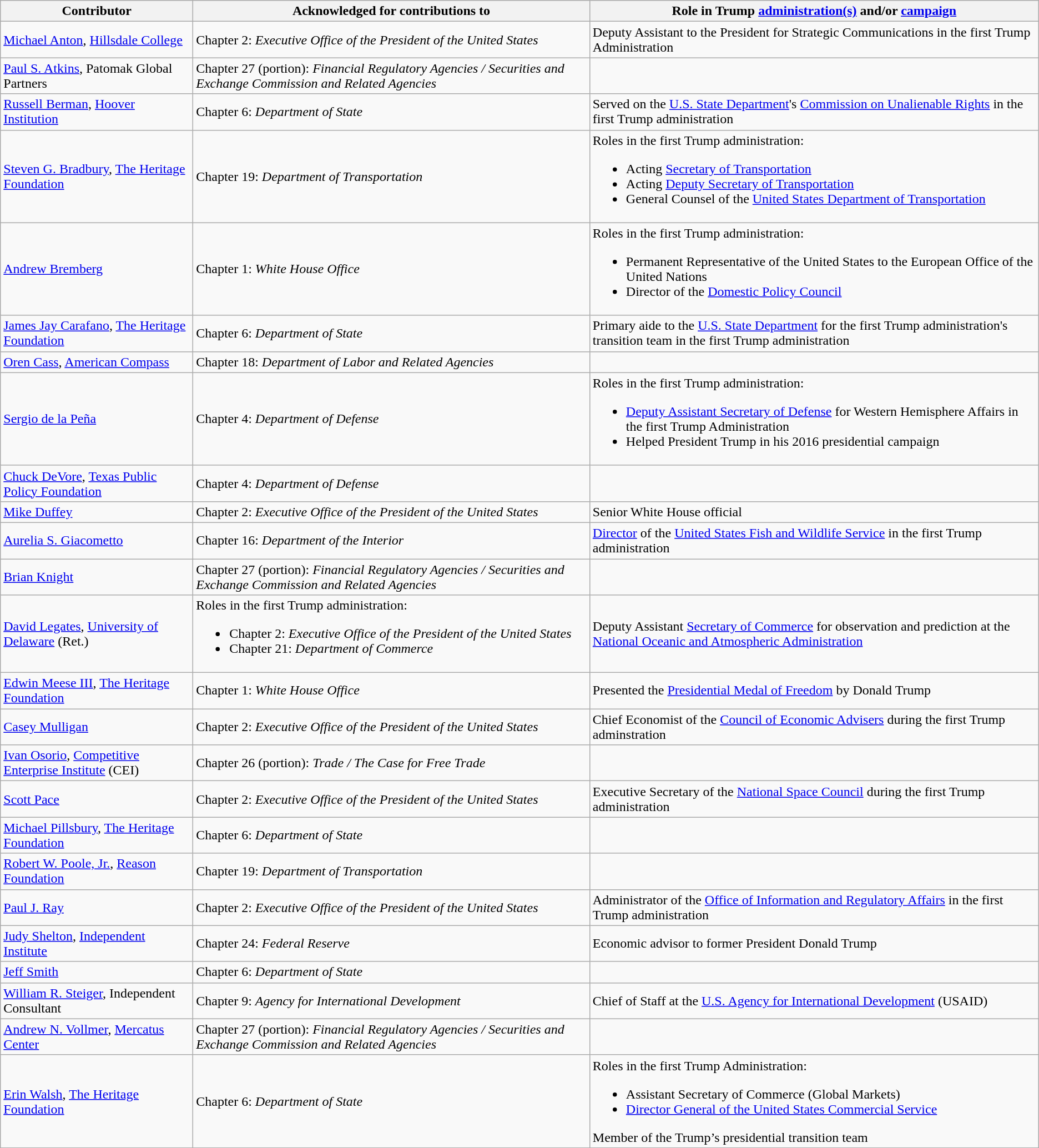<table class="wikitable">
<tr>
<th>Contributor</th>
<th>Acknowledged for contributions to</th>
<th>Role in Trump <a href='#'>administration(s)</a> and/or <a href='#'>campaign</a></th>
</tr>
<tr>
<td><a href='#'>Michael Anton</a>, <a href='#'>Hillsdale College</a></td>
<td>Chapter 2: <em>Executive Office of the President of the United States</em></td>
<td>Deputy Assistant to the President for Strategic Communications in the first Trump Administration</td>
</tr>
<tr>
<td><a href='#'>Paul S. Atkins</a>, Patomak Global Partners</td>
<td>Chapter 27 (portion): <em>Financial Regulatory Agencies / Securities and Exchange Commission and Related Agencies</em></td>
<td></td>
</tr>
<tr>
<td><a href='#'>Russell Berman</a>, <a href='#'>Hoover Institution</a></td>
<td>Chapter 6: <em>Department of State</em></td>
<td>Served on the <a href='#'>U.S. State Department</a>'s <a href='#'>Commission on Unalienable Rights</a> in the first Trump administration</td>
</tr>
<tr>
<td><a href='#'>Steven G. Bradbury</a>, <a href='#'>The Heritage Foundation</a></td>
<td>Chapter 19: <em>Department of Transportation</em></td>
<td>Roles in the first Trump administration:<br><ul><li>Acting <a href='#'>Secretary of Transportation</a></li><li>Acting <a href='#'>Deputy Secretary of Transportation</a></li><li>General Counsel of the <a href='#'>United States Department of Transportation</a></li></ul></td>
</tr>
<tr>
<td><a href='#'>Andrew Bremberg</a></td>
<td>Chapter 1: <em>White House Office</em></td>
<td>Roles in the first Trump administration:<br><ul><li>Permanent Representative of the United States to the European Office of the United Nations</li><li>Director of the <a href='#'>Domestic Policy Council</a></li></ul></td>
</tr>
<tr>
<td><a href='#'>James Jay Carafano</a>, <a href='#'>The Heritage Foundation</a></td>
<td>Chapter 6: <em>Department of State</em></td>
<td>Primary aide to the <a href='#'>U.S. State Department</a> for the first Trump administration's transition team in the first Trump administration</td>
</tr>
<tr>
<td><a href='#'>Oren Cass</a>, <a href='#'>American Compass</a></td>
<td>Chapter 18: <em>Department of Labor and Related Agencies</em></td>
<td></td>
</tr>
<tr>
<td><a href='#'>Sergio de la Peña</a></td>
<td>Chapter 4: <em>Department of Defense</em></td>
<td>Roles in the first Trump administration:<br><ul><li><a href='#'>Deputy Assistant Secretary of Defense</a> for Western Hemisphere Affairs in the first Trump Administration</li><li>Helped President Trump in his 2016 presidential campaign</li></ul></td>
</tr>
<tr>
<td><a href='#'>Chuck DeVore</a>, <a href='#'>Texas Public Policy Foundation</a></td>
<td>Chapter 4: <em>Department of Defense</em></td>
<td></td>
</tr>
<tr>
<td><a href='#'>Mike Duffey</a></td>
<td>Chapter 2: <em>Executive Office of the President of the United States</em></td>
<td>Senior White House official</td>
</tr>
<tr>
<td><a href='#'>Aurelia S. Giacometto</a></td>
<td>Chapter 16: <em>Department of the Interior</em></td>
<td><a href='#'>Director</a> of the <a href='#'>United States Fish and Wildlife Service</a> in the first Trump administration</td>
</tr>
<tr>
<td><a href='#'> Brian Knight</a></td>
<td>Chapter 27 (portion): <em>Financial Regulatory Agencies / Securities and Exchange Commission and Related Agencies</em></td>
<td></td>
</tr>
<tr>
<td><a href='#'>David Legates</a>, <a href='#'>University of Delaware</a> (Ret.)</td>
<td>Roles in the first Trump administration:<br><ul><li>Chapter 2: <em>Executive Office of the President of the United States</em></li><li>Chapter 21: <em>Department of Commerce</em></li></ul></td>
<td>Deputy Assistant <a href='#'>Secretary of Commerce</a> for observation and prediction at the <a href='#'>National Oceanic and Atmospheric Administration</a></td>
</tr>
<tr>
<td><a href='#'>Edwin Meese III</a>, <a href='#'>The Heritage Foundation</a></td>
<td>Chapter 1: <em>White House Office</em></td>
<td>Presented the <a href='#'>Presidential Medal of Freedom</a> by Donald Trump</td>
</tr>
<tr>
<td><a href='#'>Casey Mulligan</a></td>
<td>Chapter 2: <em>Executive Office of the President of the United States</em></td>
<td>Chief Economist of the <a href='#'>Council of Economic Advisers</a> during the first Trump adminstration</td>
</tr>
<tr>
<td><a href='#'>Ivan Osorio</a>, <a href='#'>Competitive Enterprise Institute</a> (CEI)</td>
<td>Chapter 26 (portion): <em>Trade / The Case for Free Trade</em></td>
<td></td>
</tr>
<tr>
<td><a href='#'>Scott Pace</a></td>
<td>Chapter 2: <em>Executive Office of the President of the United States</em></td>
<td>Executive Secretary of the <a href='#'>National Space Council</a> during the first Trump administration</td>
</tr>
<tr>
<td><a href='#'>Michael Pillsbury</a>, <a href='#'>The Heritage Foundation</a></td>
<td>Chapter 6: <em>Department of State</em></td>
<td></td>
</tr>
<tr>
<td><a href='#'>Robert W. Poole, Jr.</a>, <a href='#'>Reason Foundation</a></td>
<td>Chapter 19: <em>Department of Transportation</em></td>
<td></td>
</tr>
<tr>
<td><a href='#'>Paul J. Ray</a></td>
<td>Chapter 2: <em>Executive Office of the President of the United States</em></td>
<td>Administrator of the <a href='#'>Office of Information and Regulatory Affairs</a> in the first Trump administration</td>
</tr>
<tr>
<td><a href='#'>Judy Shelton</a>, <a href='#'>Independent Institute</a></td>
<td>Chapter 24: <em>Federal Reserve</em></td>
<td>Economic advisor to former President Donald Trump</td>
</tr>
<tr>
<td><a href='#'> Jeff Smith</a></td>
<td>Chapter 6: <em>Department of State</em></td>
<td></td>
</tr>
<tr>
<td><a href='#'>William R. Steiger</a>, Independent Consultant</td>
<td>Chapter 9: <em>Agency for International Development</em></td>
<td>Chief of Staff at the <a href='#'>U.S. Agency for International Development</a> (USAID)</td>
</tr>
<tr>
<td><a href='#'>Andrew N. Vollmer</a>, <a href='#'>Mercatus Center</a></td>
<td>Chapter 27 (portion): <em>Financial Regulatory Agencies / Securities and Exchange Commission and Related Agencies</em></td>
<td></td>
</tr>
<tr>
<td><a href='#'> Erin Walsh</a>, <a href='#'>The Heritage Foundation</a></td>
<td>Chapter 6: <em>Department of State</em></td>
<td>Roles in the first Trump Administration:<br><ul><li>Assistant Secretary of Commerce (Global Markets)</li><li><a href='#'> Director General of the United States Commercial Service</a></li></ul>Member of the Trump’s presidential transition team</td>
</tr>
<tr>
</tr>
</table>
